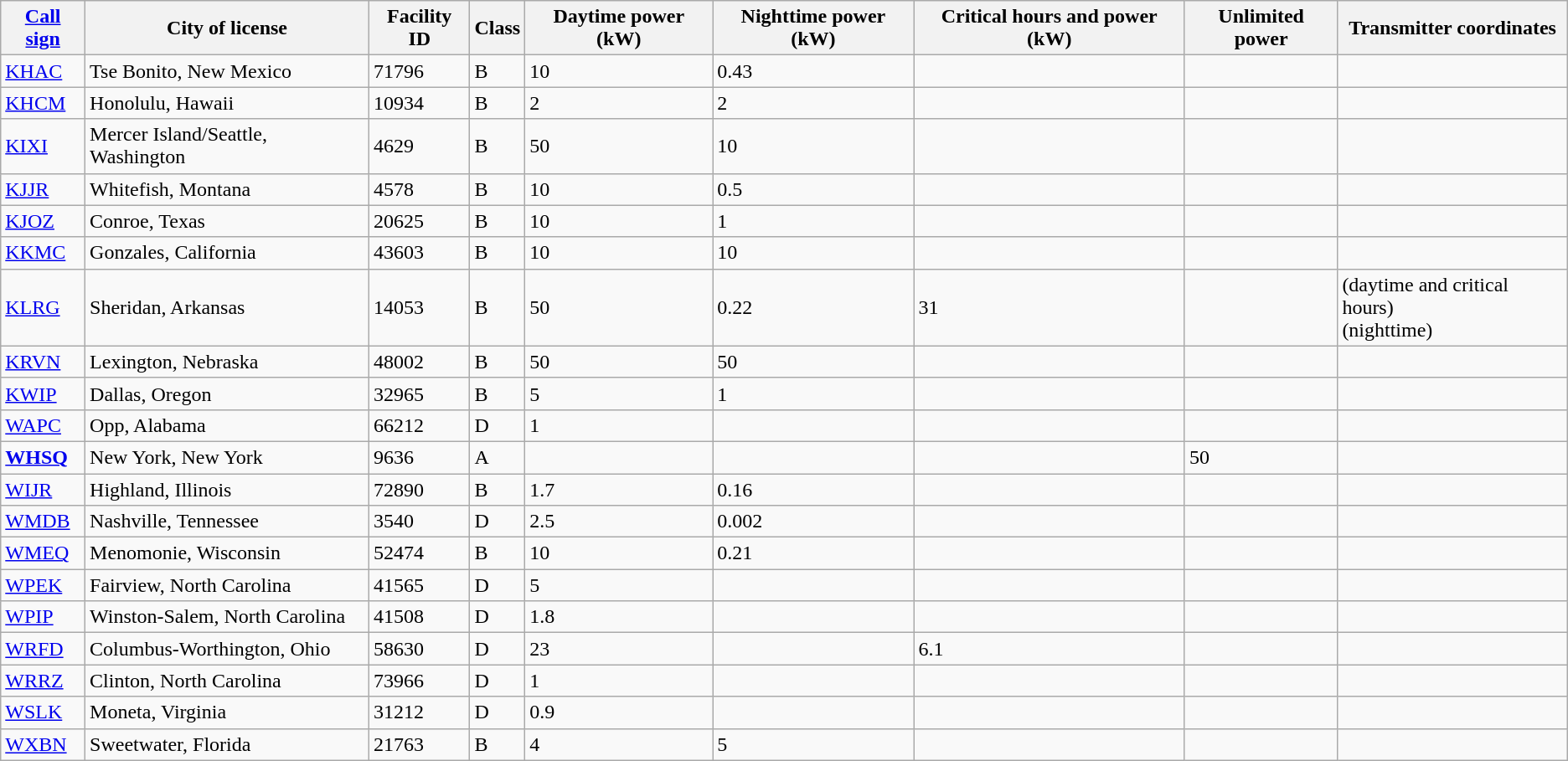<table class="wikitable sortable">
<tr>
<th><a href='#'>Call sign</a></th>
<th>City of license</th>
<th>Facility ID</th>
<th>Class</th>
<th>Daytime power (kW)</th>
<th>Nighttime power (kW)</th>
<th>Critical hours and power (kW)</th>
<th>Unlimited power</th>
<th>Transmitter coordinates</th>
</tr>
<tr>
<td><a href='#'>KHAC</a></td>
<td>Tse Bonito, New Mexico</td>
<td>71796</td>
<td>B</td>
<td>10</td>
<td>0.43</td>
<td></td>
<td></td>
<td></td>
</tr>
<tr>
<td><a href='#'>KHCM</a></td>
<td>Honolulu, Hawaii</td>
<td>10934</td>
<td>B</td>
<td>2</td>
<td>2</td>
<td></td>
<td></td>
<td></td>
</tr>
<tr>
<td><a href='#'>KIXI</a></td>
<td>Mercer Island/Seattle, Washington</td>
<td>4629</td>
<td>B</td>
<td>50</td>
<td>10</td>
<td></td>
<td></td>
<td></td>
</tr>
<tr>
<td><a href='#'>KJJR</a></td>
<td>Whitefish, Montana</td>
<td>4578</td>
<td>B</td>
<td>10</td>
<td>0.5</td>
<td></td>
<td></td>
<td></td>
</tr>
<tr>
<td><a href='#'>KJOZ</a></td>
<td>Conroe, Texas</td>
<td>20625</td>
<td>B</td>
<td>10</td>
<td>1</td>
<td></td>
<td></td>
<td></td>
</tr>
<tr>
<td><a href='#'>KKMC</a></td>
<td>Gonzales, California</td>
<td>43603</td>
<td>B</td>
<td>10</td>
<td>10</td>
<td></td>
<td></td>
<td></td>
</tr>
<tr>
<td><a href='#'>KLRG</a></td>
<td>Sheridan, Arkansas</td>
<td>14053</td>
<td>B</td>
<td>50</td>
<td>0.22</td>
<td>31</td>
<td></td>
<td> (daytime and critical hours)<br> (nighttime)</td>
</tr>
<tr>
<td><a href='#'>KRVN</a></td>
<td>Lexington, Nebraska</td>
<td>48002</td>
<td>B</td>
<td>50</td>
<td>50</td>
<td></td>
<td></td>
<td></td>
</tr>
<tr>
<td><a href='#'>KWIP</a></td>
<td>Dallas, Oregon</td>
<td>32965</td>
<td>B</td>
<td>5</td>
<td>1</td>
<td></td>
<td></td>
<td></td>
</tr>
<tr>
<td><a href='#'>WAPC</a></td>
<td>Opp, Alabama</td>
<td>66212</td>
<td>D</td>
<td>1</td>
<td></td>
<td></td>
<td></td>
<td></td>
</tr>
<tr>
<td><strong><a href='#'>WHSQ</a></strong></td>
<td>New York, New York</td>
<td>9636</td>
<td>A</td>
<td></td>
<td></td>
<td></td>
<td>50</td>
<td></td>
</tr>
<tr>
<td><a href='#'>WIJR</a></td>
<td>Highland, Illinois</td>
<td>72890</td>
<td>B</td>
<td>1.7</td>
<td>0.16</td>
<td></td>
<td></td>
<td></td>
</tr>
<tr>
<td><a href='#'>WMDB</a></td>
<td>Nashville, Tennessee</td>
<td>3540</td>
<td>D</td>
<td>2.5</td>
<td>0.002</td>
<td></td>
<td></td>
<td></td>
</tr>
<tr>
<td><a href='#'>WMEQ</a></td>
<td>Menomonie, Wisconsin</td>
<td>52474</td>
<td>B</td>
<td>10</td>
<td>0.21</td>
<td></td>
<td></td>
<td></td>
</tr>
<tr>
<td><a href='#'>WPEK</a></td>
<td>Fairview, North Carolina</td>
<td>41565</td>
<td>D</td>
<td>5</td>
<td></td>
<td></td>
<td></td>
<td></td>
</tr>
<tr>
<td><a href='#'>WPIP</a></td>
<td>Winston-Salem, North Carolina</td>
<td>41508</td>
<td>D</td>
<td>1.8</td>
<td></td>
<td></td>
<td></td>
<td></td>
</tr>
<tr>
<td><a href='#'>WRFD</a></td>
<td>Columbus-Worthington, Ohio</td>
<td>58630</td>
<td>D</td>
<td>23</td>
<td></td>
<td>6.1</td>
<td></td>
<td></td>
</tr>
<tr>
<td><a href='#'>WRRZ</a></td>
<td>Clinton, North Carolina</td>
<td>73966</td>
<td>D</td>
<td>1</td>
<td></td>
<td></td>
<td></td>
<td></td>
</tr>
<tr>
<td><a href='#'>WSLK</a></td>
<td>Moneta, Virginia</td>
<td>31212</td>
<td>D</td>
<td>0.9</td>
<td></td>
<td></td>
<td></td>
<td></td>
</tr>
<tr>
<td><a href='#'>WXBN</a></td>
<td>Sweetwater, Florida</td>
<td>21763</td>
<td>B</td>
<td>4</td>
<td>5</td>
<td></td>
<td></td>
<td></td>
</tr>
</table>
